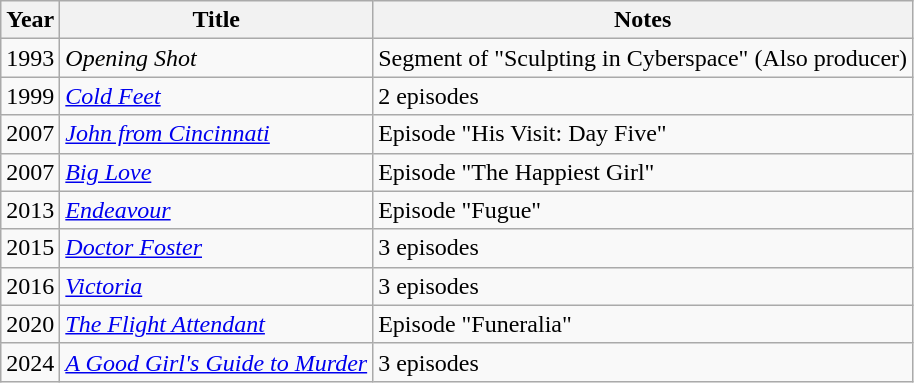<table class="wikitable">
<tr>
<th>Year</th>
<th>Title</th>
<th>Notes</th>
</tr>
<tr>
<td>1993</td>
<td><em>Opening Shot</em></td>
<td>Segment of "Sculpting in Cyberspace" (Also producer)</td>
</tr>
<tr>
<td>1999</td>
<td><em><a href='#'>Cold Feet</a></em></td>
<td>2 episodes</td>
</tr>
<tr>
<td>2007</td>
<td><em><a href='#'>John from Cincinnati</a></em></td>
<td>Episode "His Visit: Day Five"</td>
</tr>
<tr>
<td>2007</td>
<td><em><a href='#'>Big Love</a></em></td>
<td>Episode "The Happiest Girl"</td>
</tr>
<tr>
<td>2013</td>
<td><em><a href='#'>Endeavour</a></em></td>
<td>Episode "Fugue"</td>
</tr>
<tr>
<td>2015</td>
<td><em><a href='#'>Doctor Foster</a></em></td>
<td>3 episodes</td>
</tr>
<tr>
<td>2016</td>
<td><em><a href='#'>Victoria</a></em></td>
<td>3 episodes</td>
</tr>
<tr>
<td>2020</td>
<td><em><a href='#'>The Flight Attendant</a></em></td>
<td>Episode "Funeralia"</td>
</tr>
<tr>
<td>2024</td>
<td><em><a href='#'>A Good Girl's Guide to Murder</a></em></td>
<td>3 episodes</td>
</tr>
</table>
